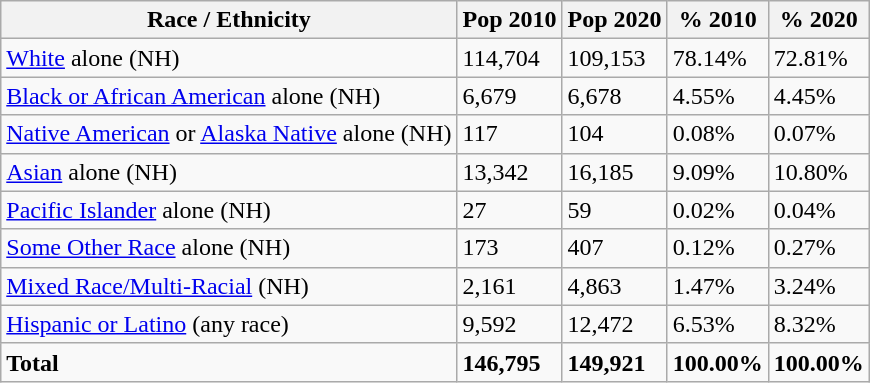<table class="wikitable">
<tr>
<th>Race / Ethnicity</th>
<th>Pop 2010</th>
<th>Pop 2020</th>
<th>% 2010</th>
<th>% 2020</th>
</tr>
<tr>
<td><a href='#'>White</a> alone (NH)</td>
<td>114,704</td>
<td>109,153</td>
<td>78.14%</td>
<td>72.81%</td>
</tr>
<tr>
<td><a href='#'>Black or African American</a> alone (NH)</td>
<td>6,679</td>
<td>6,678</td>
<td>4.55%</td>
<td>4.45%</td>
</tr>
<tr>
<td><a href='#'>Native American</a> or <a href='#'>Alaska Native</a> alone (NH)</td>
<td>117</td>
<td>104</td>
<td>0.08%</td>
<td>0.07%</td>
</tr>
<tr>
<td><a href='#'>Asian</a> alone (NH)</td>
<td>13,342</td>
<td>16,185</td>
<td>9.09%</td>
<td>10.80%</td>
</tr>
<tr>
<td><a href='#'>Pacific Islander</a> alone (NH)</td>
<td>27</td>
<td>59</td>
<td>0.02%</td>
<td>0.04%</td>
</tr>
<tr>
<td><a href='#'>Some Other Race</a> alone (NH)</td>
<td>173</td>
<td>407</td>
<td>0.12%</td>
<td>0.27%</td>
</tr>
<tr>
<td><a href='#'>Mixed Race/Multi-Racial</a> (NH)</td>
<td>2,161</td>
<td>4,863</td>
<td>1.47%</td>
<td>3.24%</td>
</tr>
<tr>
<td><a href='#'>Hispanic or Latino</a> (any race)</td>
<td>9,592</td>
<td>12,472</td>
<td>6.53%</td>
<td>8.32%</td>
</tr>
<tr>
<td><strong>Total</strong></td>
<td><strong>146,795</strong></td>
<td><strong>149,921</strong></td>
<td><strong>100.00%</strong></td>
<td><strong>100.00%</strong></td>
</tr>
</table>
